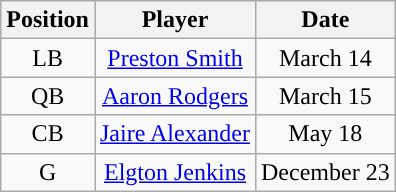<table class="wikitable" style="text-align:center">
<tr>
<th>Position</th>
<th>Player</th>
<th>Date</th>
</tr>
<tr>
<td>LB</td>
<td><a href='#'>Preston Smith</a></td>
<td>March 14</td>
</tr>
<tr>
<td>QB</td>
<td><a href='#'>Aaron Rodgers</a></td>
<td>March 15</td>
</tr>
<tr>
<td>CB</td>
<td><a href='#'>Jaire Alexander</a></td>
<td>May 18</td>
</tr>
<tr>
<td>G</td>
<td><a href='#'>Elgton Jenkins</a></td>
<td>December 23</td>
</tr>
</table>
